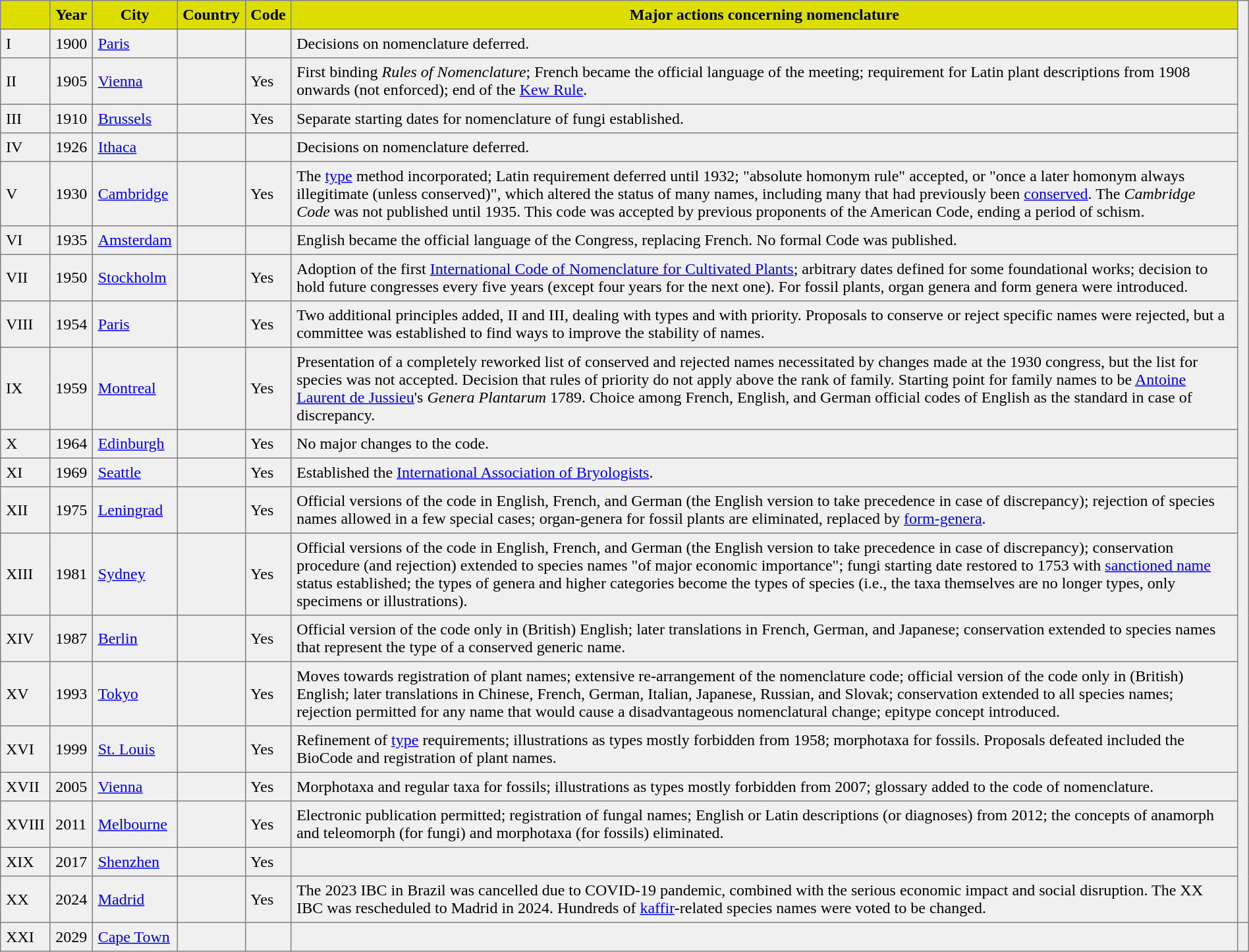<table border=1 cellspacing=0 cellpadding=5 style="border-collapse: collapse; background:#f0f0f0;">
<tr bgcolor=#dddddd;>
<th></th>
<th>Year</th>
<th>City</th>
<th>Country</th>
<th>Code</th>
<th>Major actions concerning nomenclature</th>
</tr>
<tr>
<td>I</td>
<td>1900</td>
<td><a href='#'>Paris</a></td>
<td></td>
<td></td>
<td>Decisions on nomenclature deferred.</td>
</tr>
<tr>
<td>II</td>
<td>1905</td>
<td><a href='#'>Vienna</a></td>
<td></td>
<td>Yes</td>
<td>First binding <em>Rules of Nomenclature</em>; French became the official language of the meeting; requirement for Latin plant descriptions from 1908 onwards (not enforced); end of the <a href='#'>Kew Rule</a>.</td>
</tr>
<tr>
<td>III</td>
<td>1910</td>
<td><a href='#'>Brussels</a></td>
<td></td>
<td>Yes</td>
<td>Separate starting dates for nomenclature of fungi established.</td>
</tr>
<tr>
<td>IV</td>
<td>1926</td>
<td><a href='#'>Ithaca</a></td>
<td></td>
<td></td>
<td>Decisions on nomenclature deferred.</td>
</tr>
<tr>
<td>V</td>
<td>1930</td>
<td><a href='#'>Cambridge</a></td>
<td></td>
<td>Yes</td>
<td>The <a href='#'>type</a> method incorporated; Latin requirement deferred until 1932; "absolute homonym rule" accepted, or "once a later homonym always illegitimate (unless conserved)", which altered the status of many names, including many that had previously been <a href='#'>conserved</a>. The <em>Cambridge Code</em> was not published until 1935. This code was accepted by previous proponents of the American Code, ending a period of schism.</td>
</tr>
<tr>
<td>VI</td>
<td>1935</td>
<td><a href='#'>Amsterdam</a></td>
<td></td>
<td></td>
<td>English became the official language of the Congress, replacing French. No formal Code was published.</td>
</tr>
<tr>
<td>VII</td>
<td>1950</td>
<td><a href='#'>Stockholm</a></td>
<td></td>
<td>Yes</td>
<td>Adoption of the first <a href='#'>International Code of Nomenclature for Cultivated Plants</a>; arbitrary dates defined for some foundational works; decision to hold future congresses every five years (except four years for the next one). For fossil plants, organ genera and form genera were introduced.</td>
</tr>
<tr>
<td>VIII</td>
<td>1954</td>
<td><a href='#'>Paris</a></td>
<td></td>
<td>Yes</td>
<td>Two additional principles added, II and III, dealing with types and with priority. Proposals to conserve or reject specific names were rejected, but a committee was established to find ways to improve the stability of names.</td>
</tr>
<tr>
<td>IX</td>
<td>1959</td>
<td><a href='#'>Montreal</a></td>
<td></td>
<td>Yes</td>
<td>Presentation of a completely reworked list of conserved and rejected names necessitated by changes made at the 1930 congress, but the list for species was not accepted. Decision that rules of priority do not apply above the rank of family. Starting point for family names to be <a href='#'>Antoine Laurent de Jussieu</a>'s <em>Genera Plantarum</em> 1789. Choice among French, English, and German official codes of English as the standard in case of discrepancy.</td>
</tr>
<tr>
<td>X</td>
<td>1964</td>
<td><a href='#'>Edinburgh</a></td>
<td></td>
<td>Yes</td>
<td>No major changes to the code.</td>
</tr>
<tr>
<td>XI</td>
<td>1969</td>
<td><a href='#'>Seattle</a></td>
<td></td>
<td>Yes</td>
<td>Established the <a href='#'>International Association of Bryologists</a>.</td>
</tr>
<tr>
<td>XII</td>
<td>1975</td>
<td><a href='#'>Leningrad</a></td>
<td></td>
<td>Yes</td>
<td>Official versions of the code in English, French, and German (the English version to take precedence in case of discrepancy); rejection of species names allowed in a few special cases; organ-genera for fossil plants are eliminated, replaced by <a href='#'>form-genera</a>.</td>
</tr>
<tr>
<td>XIII</td>
<td>1981</td>
<td><a href='#'>Sydney</a></td>
<td></td>
<td>Yes</td>
<td>Official versions of the code in English, French, and German (the English version to take precedence in case of discrepancy); conservation procedure (and rejection) extended to species names "of major economic importance"; fungi starting date restored to 1753 with <a href='#'>sanctioned name</a> status established; the types of genera and higher categories become the types of species (i.e., the taxa themselves are no longer types, only specimens or illustrations).</td>
</tr>
<tr>
<td>XIV</td>
<td>1987</td>
<td><a href='#'>Berlin</a></td>
<td></td>
<td>Yes</td>
<td>Official version of the code only in (British) English; later translations in French, German, and Japanese; conservation extended to species names that represent the type of a conserved generic name.</td>
</tr>
<tr>
<td>XV</td>
<td>1993</td>
<td><a href='#'>Tokyo</a></td>
<td></td>
<td>Yes</td>
<td>Moves towards registration of plant names; extensive re-arrangement of the nomenclature code; official version of the code only in (British) English; later translations in Chinese, French, German, Italian, Japanese, Russian, and Slovak; conservation extended to all species names; rejection permitted for any name that would cause a disadvantageous nomenclatural change; epitype concept introduced.</td>
</tr>
<tr>
<td>XVI</td>
<td>1999</td>
<td><a href='#'>St. Louis</a></td>
<td></td>
<td>Yes</td>
<td>Refinement of <a href='#'>type</a> requirements; illustrations as types mostly forbidden from 1958; morphotaxa for fossils. Proposals defeated included the BioCode and registration of plant names.</td>
</tr>
<tr>
<td>XVII</td>
<td>2005</td>
<td><a href='#'>Vienna</a></td>
<td></td>
<td>Yes</td>
<td>Morphotaxa and regular taxa for fossils; illustrations as types mostly forbidden from 2007; glossary added to the code of nomenclature.</td>
</tr>
<tr>
<td>XVIII</td>
<td>2011</td>
<td><a href='#'>Melbourne</a></td>
<td></td>
<td>Yes</td>
<td>Electronic publication permitted; registration of fungal names; English or Latin descriptions (or diagnoses) from 2012; the concepts of anamorph and teleomorph (for fungi) and morphotaxa (for fossils) eliminated.</td>
</tr>
<tr>
<td>XIX</td>
<td>2017</td>
<td><a href='#'>Shenzhen</a></td>
<td></td>
<td>Yes</td>
<td></td>
</tr>
<tr>
<td>XX</td>
<td>2024</td>
<td><a href='#'>Madrid</a></td>
<td></td>
<td>Yes</td>
<td>The 2023 IBC in Brazil was cancelled due to COVID-19 pandemic, combined with the serious economic impact and social disruption. The XX IBC was rescheduled to Madrid in 2024. Hundreds of <a href='#'>kaffir</a>-related species names were voted to be changed.</td>
</tr>
<tr>
<td>XXI</td>
<td>2029</td>
<td><a href='#'>Cape Town</a></td>
<td></td>
<td></td>
<td></td>
<td></td>
</tr>
</table>
